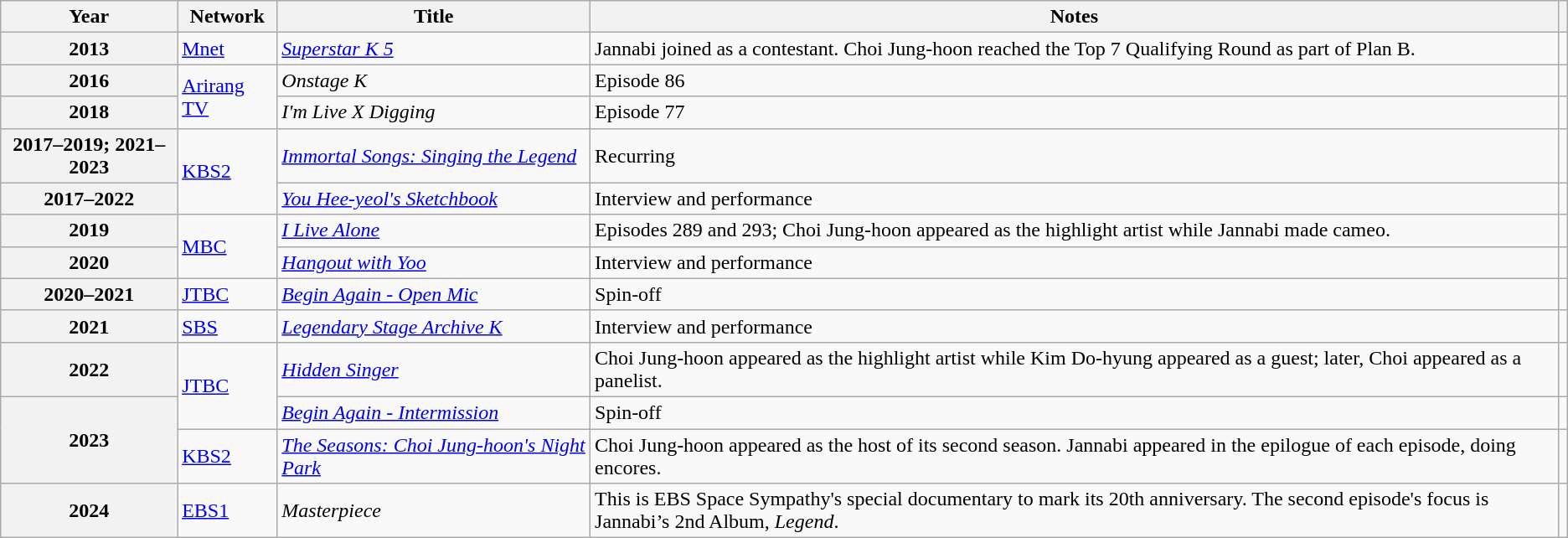<table class="wikitable plainrowheaders sortable">
<tr>
<th>Year</th>
<th>Network</th>
<th>Title</th>
<th class="unsortable">Notes</th>
<th class="unsortable"></th>
</tr>
<tr>
<th scope="row">2013</th>
<td><a href='#'>Mnet</a></td>
<td><em><a href='#'>Superstar K 5</a></em></td>
<td>Jannabi joined as a contestant. Choi Jung-hoon reached the Top 7 Qualifying Round as part of Plan B.</td>
<td></td>
</tr>
<tr>
<th scope="row">2016</th>
<td rowspan="2"><a href='#'>Arirang TV</a></td>
<td><em>Onstage K</em></td>
<td>Episode 86</td>
<td></td>
</tr>
<tr>
<th scope="row">2018</th>
<td><em>I'm Live X Digging</em></td>
<td>Episode 77</td>
<td></td>
</tr>
<tr>
<th scope="row">2017–2019; 2021–2023</th>
<td rowspan="2"><a href='#'>KBS2</a></td>
<td><em><a href='#'>Immortal Songs: Singing the Legend</a></em></td>
<td>Recurring</td>
<td></td>
</tr>
<tr>
<th scope="row">2017–2022</th>
<td><em><a href='#'>You Hee-yeol's Sketchbook</a></em></td>
<td>Interview and performance</td>
<td></td>
</tr>
<tr>
<th scope="row">2019</th>
<td rowspan="2"><a href='#'>MBC</a></td>
<td><em><a href='#'>I Live Alone</a></em></td>
<td>Episodes 289 and 293; Choi Jung-hoon appeared as the highlight artist while Jannabi made cameo.</td>
<td></td>
</tr>
<tr>
<th scope="row">2020</th>
<td><em><a href='#'>Hangout with Yoo</a></em></td>
<td>Interview and performance</td>
<td></td>
</tr>
<tr>
<th scope="row">2020–2021</th>
<td rowspan="1"><a href='#'>JTBC</a></td>
<td><em><a href='#'>Begin Again - Open Mic</a></em></td>
<td>Spin-off</td>
<td></td>
</tr>
<tr>
<th scope="row">2021</th>
<td rowspan="1"><a href='#'>SBS</a></td>
<td><em><a href='#'>Legendary Stage Archive K</a></em></td>
<td>Interview and performance</td>
<td></td>
</tr>
<tr>
<th scope="row">2022</th>
<td rowspan="2"><a href='#'>JTBC</a></td>
<td><em><a href='#'>Hidden Singer</a></em></td>
<td>Choi Jung-hoon appeared as the highlight artist while Kim Do-hyung appeared as a guest; later, Choi appeared as a panelist.</td>
<td></td>
</tr>
<tr>
<th scope="row" rowspan="2">2023</th>
<td><em><a href='#'>Begin Again - Intermission</a></em></td>
<td>Spin-off</td>
<td></td>
</tr>
<tr>
<td><a href='#'>KBS2</a></td>
<td><em><a href='#'>The Seasons: Choi Jung-hoon's Night Park</a></em></td>
<td>Choi Jung-hoon appeared as the host of its second season. Jannabi appeared in the epilogue of each episode, doing encores.</td>
<td></td>
</tr>
<tr>
<th scope="row">2024</th>
<td rowspan="1"><a href='#'>EBS1</a></td>
<td><em>Masterpiece</em></td>
<td>This is EBS Space Sympathy's special documentary to mark its 20th anniversary. The second episode's focus is Jannabi’s 2nd Album, <em>Legend</em>.</td>
<td></td>
</tr>
</table>
